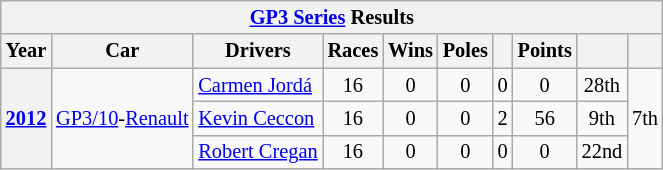<table class="wikitable" style="text-align:center; font-size:85%">
<tr>
<th colspan=10><a href='#'>GP3 Series</a> Results</th>
</tr>
<tr>
<th>Year</th>
<th>Car</th>
<th>Drivers</th>
<th>Races</th>
<th>Wins</th>
<th>Poles</th>
<th></th>
<th>Points</th>
<th></th>
<th></th>
</tr>
<tr>
<th rowspan=3><a href='#'>2012</a></th>
<td rowspan=3><a href='#'>GP3/10</a>-<a href='#'>Renault</a></td>
<td align=left> <a href='#'>Carmen Jordá</a></td>
<td>16</td>
<td>0</td>
<td>0</td>
<td>0</td>
<td>0</td>
<td>28th</td>
<td rowspan=3>7th</td>
</tr>
<tr>
<td align=left> <a href='#'>Kevin Ceccon</a></td>
<td>16</td>
<td>0</td>
<td>0</td>
<td>2</td>
<td>56</td>
<td>9th</td>
</tr>
<tr>
<td align=left> <a href='#'>Robert Cregan</a></td>
<td>16</td>
<td>0</td>
<td>0</td>
<td>0</td>
<td>0</td>
<td>22nd</td>
</tr>
</table>
